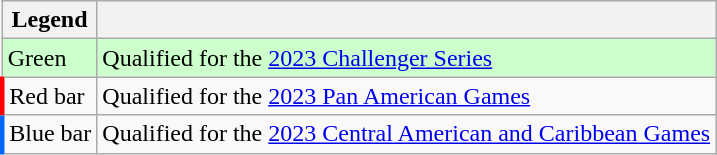<table class="wikitable">
<tr>
<th>Legend</th>
<th></th>
</tr>
<tr bgcolor="ccffcc">
<td>Green</td>
<td>Qualified for the <a href='#'>2023 Challenger Series</a></td>
</tr>
<tr>
<td style="border-left:3px solid red;">Red bar</td>
<td>Qualified for the <a href='#'>2023 Pan American Games</a></td>
</tr>
<tr>
<td style="border-left:3px solid #06f;">Blue bar</td>
<td>Qualified for the <a href='#'>2023 Central American and Caribbean Games</a></td>
</tr>
</table>
